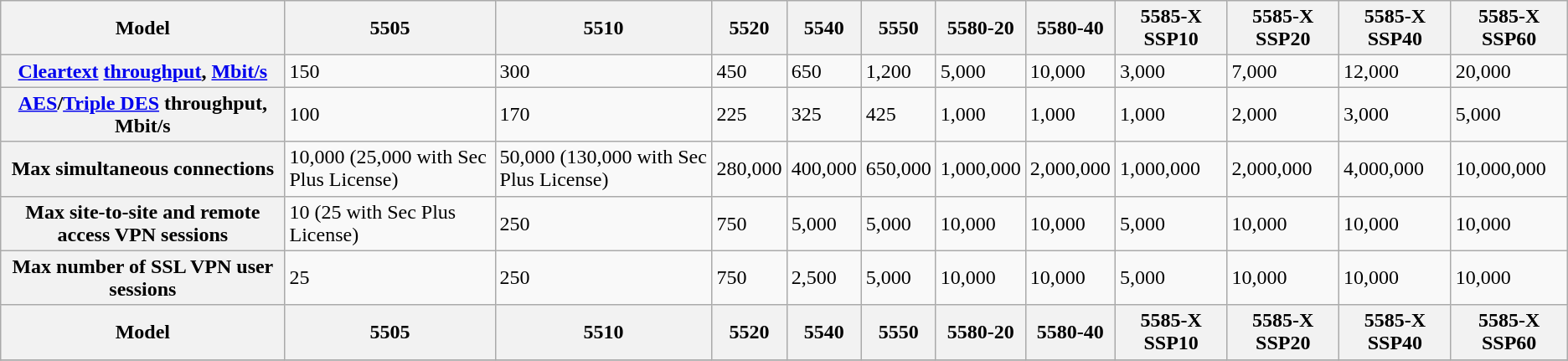<table class="wikitable">
<tr>
<th>Model</th>
<th>5505</th>
<th>5510</th>
<th>5520</th>
<th>5540</th>
<th>5550</th>
<th>5580-20</th>
<th>5580-40</th>
<th>5585-X SSP10</th>
<th>5585-X SSP20</th>
<th>5585-X SSP40</th>
<th>5585-X SSP60</th>
</tr>
<tr>
<th><a href='#'>Cleartext</a> <a href='#'>throughput</a>, <a href='#'>Mbit/s</a></th>
<td>150</td>
<td>300</td>
<td>450</td>
<td>650</td>
<td>1,200</td>
<td>5,000</td>
<td>10,000</td>
<td>3,000</td>
<td>7,000</td>
<td>12,000</td>
<td>20,000</td>
</tr>
<tr>
<th><a href='#'>AES</a>/<a href='#'>Triple DES</a> throughput, Mbit/s</th>
<td>100</td>
<td>170</td>
<td>225</td>
<td>325</td>
<td>425</td>
<td>1,000</td>
<td>1,000</td>
<td>1,000</td>
<td>2,000</td>
<td>3,000</td>
<td>5,000</td>
</tr>
<tr>
<th>Max simultaneous connections</th>
<td>10,000 (25,000 with Sec Plus License)</td>
<td>50,000 (130,000 with Sec Plus License)</td>
<td>280,000</td>
<td>400,000</td>
<td>650,000</td>
<td>1,000,000</td>
<td>2,000,000</td>
<td>1,000,000</td>
<td>2,000,000</td>
<td>4,000,000</td>
<td>10,000,000</td>
</tr>
<tr>
<th>Max site-to-site and remote access VPN sessions</th>
<td>10 (25 with Sec Plus License)</td>
<td>250</td>
<td>750</td>
<td>5,000</td>
<td>5,000</td>
<td>10,000</td>
<td>10,000</td>
<td>5,000</td>
<td>10,000</td>
<td>10,000</td>
<td>10,000</td>
</tr>
<tr>
<th>Max number of SSL VPN user sessions</th>
<td>25</td>
<td>250</td>
<td>750</td>
<td>2,500</td>
<td>5,000</td>
<td>10,000</td>
<td>10,000</td>
<td>5,000</td>
<td>10,000</td>
<td>10,000</td>
<td>10,000</td>
</tr>
<tr>
<th>Model</th>
<th>5505</th>
<th>5510</th>
<th>5520</th>
<th>5540</th>
<th>5550</th>
<th>5580-20</th>
<th>5580-40</th>
<th>5585-X SSP10</th>
<th>5585-X SSP20</th>
<th>5585-X SSP40</th>
<th>5585-X SSP60</th>
</tr>
<tr>
</tr>
</table>
